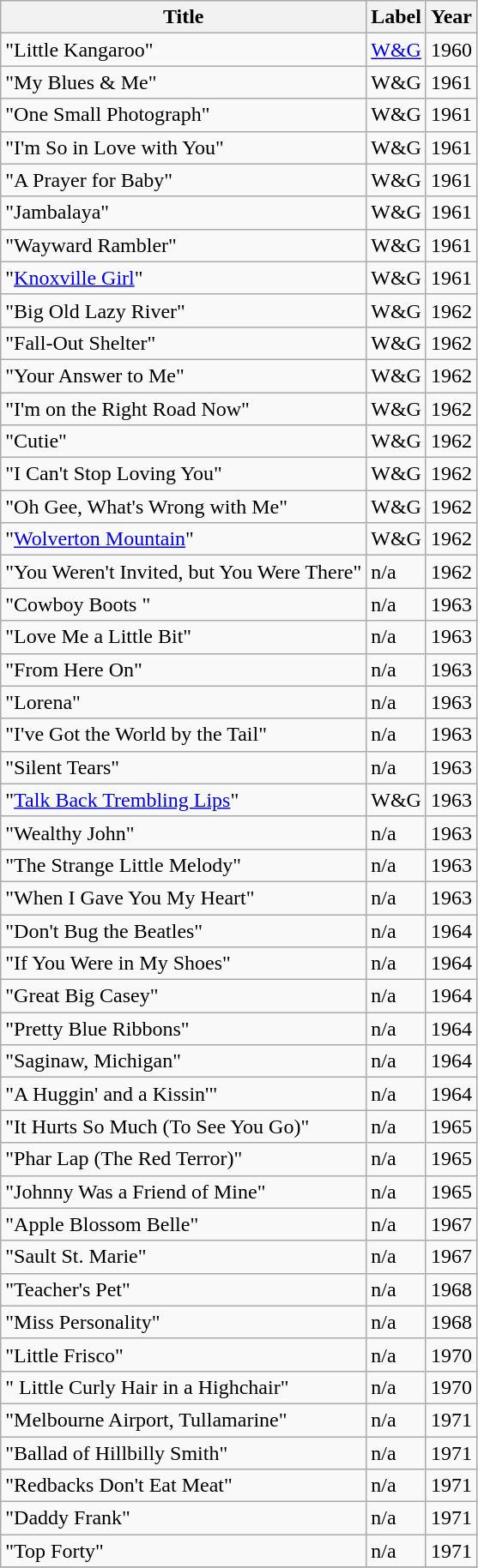<table class="wikitable">
<tr>
<th>Title</th>
<th>Label</th>
<th>Year</th>
</tr>
<tr>
<td>"Little Kangaroo" </td>
<td><a href='#'>W&G</a></td>
<td>1960</td>
</tr>
<tr>
<td>"My Blues & Me" </td>
<td>W&G</td>
<td>1961</td>
</tr>
<tr>
<td>"One Small Photograph"</td>
<td>W&G</td>
<td>1961</td>
</tr>
<tr>
<td>"I'm So in Love with You" </td>
<td>W&G</td>
<td>1961</td>
</tr>
<tr>
<td>"A Prayer for Baby" </td>
<td>W&G</td>
<td>1961</td>
</tr>
<tr>
<td>"Jambalaya" </td>
<td>W&G</td>
<td>1961</td>
</tr>
<tr>
<td>"Wayward Rambler"  </td>
<td>W&G</td>
<td>1961</td>
</tr>
<tr>
<td>"<a href='#'>Knoxville Girl</a>"</td>
<td>W&G</td>
<td>1961</td>
</tr>
<tr>
<td>"Big Old Lazy River"</td>
<td>W&G</td>
<td>1962</td>
</tr>
<tr>
<td>"Fall-Out Shelter"</td>
<td>W&G</td>
<td>1962</td>
</tr>
<tr>
<td>"Your Answer to Me"</td>
<td>W&G</td>
<td>1962</td>
</tr>
<tr>
<td>"I'm on the Right Road Now"</td>
<td>W&G</td>
<td>1962</td>
</tr>
<tr>
<td>"Cutie" </td>
<td>W&G</td>
<td>1962</td>
</tr>
<tr>
<td>"I Can't Stop Loving You"</td>
<td>W&G</td>
<td>1962</td>
</tr>
<tr>
<td>"Oh Gee, What's Wrong with Me"</td>
<td>W&G</td>
<td>1962</td>
</tr>
<tr>
<td>"<a href='#'>Wolverton Mountain</a>"</td>
<td>W&G</td>
<td>1962</td>
</tr>
<tr>
<td>"You Weren't Invited, but You Were There"</td>
<td>n/a</td>
<td>1962</td>
</tr>
<tr>
<td>"Cowboy Boots "</td>
<td>n/a</td>
<td>1963</td>
</tr>
<tr>
<td>"Love Me a Little Bit"</td>
<td>n/a</td>
<td>1963</td>
</tr>
<tr>
<td>"From Here On"</td>
<td>n/a</td>
<td>1963</td>
</tr>
<tr>
<td>"Lorena"</td>
<td>n/a</td>
<td>1963</td>
</tr>
<tr>
<td>"I've Got the World by the Tail"</td>
<td>n/a</td>
<td>1963</td>
</tr>
<tr>
<td>"Silent Tears"</td>
<td>n/a</td>
<td>1963</td>
</tr>
<tr>
<td>"<a href='#'>Talk Back Trembling Lips</a>" </td>
<td>W&G</td>
<td>1963</td>
</tr>
<tr>
<td>"Wealthy John"</td>
<td>n/a</td>
<td>1963</td>
</tr>
<tr>
<td>"The Strange Little Melody"</td>
<td>n/a</td>
<td>1963</td>
</tr>
<tr>
<td>"When I Gave You My Heart"</td>
<td>n/a</td>
<td>1963</td>
</tr>
<tr>
<td>"Don't Bug the Beatles"</td>
<td>n/a</td>
<td>1964</td>
</tr>
<tr>
<td>"If You Were in My Shoes"</td>
<td>n/a</td>
<td>1964</td>
</tr>
<tr>
<td>"Great Big Casey"</td>
<td>n/a</td>
<td>1964</td>
</tr>
<tr>
<td>"Pretty Blue Ribbons"</td>
<td>n/a</td>
<td>1964</td>
</tr>
<tr>
<td>"Saginaw, Michigan"</td>
<td>n/a</td>
<td>1964</td>
</tr>
<tr>
<td>"A Huggin' and a Kissin'"</td>
<td>n/a</td>
<td>1964</td>
</tr>
<tr>
<td>"It Hurts So Much (To See You Go)"</td>
<td>n/a</td>
<td>1965</td>
</tr>
<tr>
<td>"Phar Lap (The Red Terror)"</td>
<td>n/a</td>
<td>1965</td>
</tr>
<tr>
<td>"Johnny Was a Friend of Mine"</td>
<td>n/a</td>
<td>1965</td>
</tr>
<tr>
<td>"Apple Blossom Belle"</td>
<td>n/a</td>
<td>1967</td>
</tr>
<tr>
<td>"Sault St. Marie"</td>
<td>n/a</td>
<td>1967</td>
</tr>
<tr>
<td>"Teacher's Pet"</td>
<td>n/a</td>
<td>1968</td>
</tr>
<tr>
<td>"Miss Personality"</td>
<td>n/a</td>
<td>1968</td>
</tr>
<tr>
<td>"Little Frisco"</td>
<td>n/a</td>
<td>1970</td>
</tr>
<tr>
<td>" Little Curly Hair in a Highchair"</td>
<td>n/a</td>
<td>1970</td>
</tr>
<tr>
<td>"Melbourne Airport, Tullamarine"</td>
<td>n/a</td>
<td>1971</td>
</tr>
<tr>
<td>"Ballad of Hillbilly Smith"</td>
<td>n/a</td>
<td>1971</td>
</tr>
<tr>
<td>"Redbacks Don't Eat Meat"</td>
<td>n/a</td>
<td>1971</td>
</tr>
<tr>
<td>"Daddy Frank"</td>
<td>n/a</td>
<td>1971</td>
</tr>
<tr>
<td>"Top Forty"</td>
<td>n/a</td>
<td>1971</td>
</tr>
<tr>
</tr>
</table>
